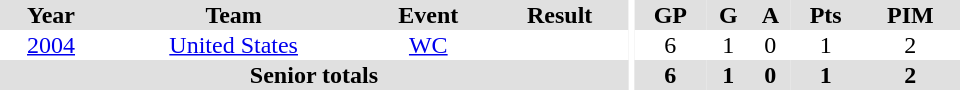<table border="0" cellpadding="1" cellspacing="0" ID="Table3" style="text-align:center; width:40em">
<tr ALIGN="center" bgcolor="#e0e0e0">
<th>Year</th>
<th>Team</th>
<th>Event</th>
<th>Result</th>
<th rowspan="99" bgcolor="#ffffff"></th>
<th>GP</th>
<th>G</th>
<th>A</th>
<th>Pts</th>
<th>PIM</th>
</tr>
<tr>
<td><a href='#'>2004</a></td>
<td><a href='#'>United States</a></td>
<td><a href='#'>WC</a></td>
<td></td>
<td>6</td>
<td>1</td>
<td>0</td>
<td>1</td>
<td>2</td>
</tr>
<tr bgcolor="#e0e0e0">
<th colspan="4">Senior totals</th>
<th>6</th>
<th>1</th>
<th>0</th>
<th>1</th>
<th>2</th>
</tr>
</table>
